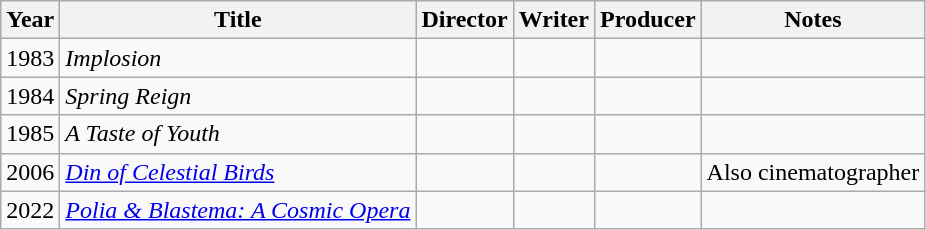<table class="wikitable">
<tr>
<th>Year</th>
<th>Title</th>
<th>Director</th>
<th>Writer</th>
<th>Producer</th>
<th>Notes</th>
</tr>
<tr>
<td>1983</td>
<td><em>Implosion</em></td>
<td></td>
<td></td>
<td></td>
<td></td>
</tr>
<tr>
<td>1984</td>
<td><em>Spring Reign</em></td>
<td></td>
<td></td>
<td></td>
<td></td>
</tr>
<tr>
<td>1985</td>
<td><em>A Taste of Youth</em></td>
<td></td>
<td></td>
<td></td>
<td></td>
</tr>
<tr>
<td>2006</td>
<td><em><a href='#'>Din of Celestial Birds</a></em></td>
<td></td>
<td></td>
<td></td>
<td>Also cinematographer</td>
</tr>
<tr>
<td>2022</td>
<td><em><a href='#'>Polia & Blastema: A Cosmic Opera</a></em></td>
<td></td>
<td></td>
<td></td>
<td></td>
</tr>
</table>
